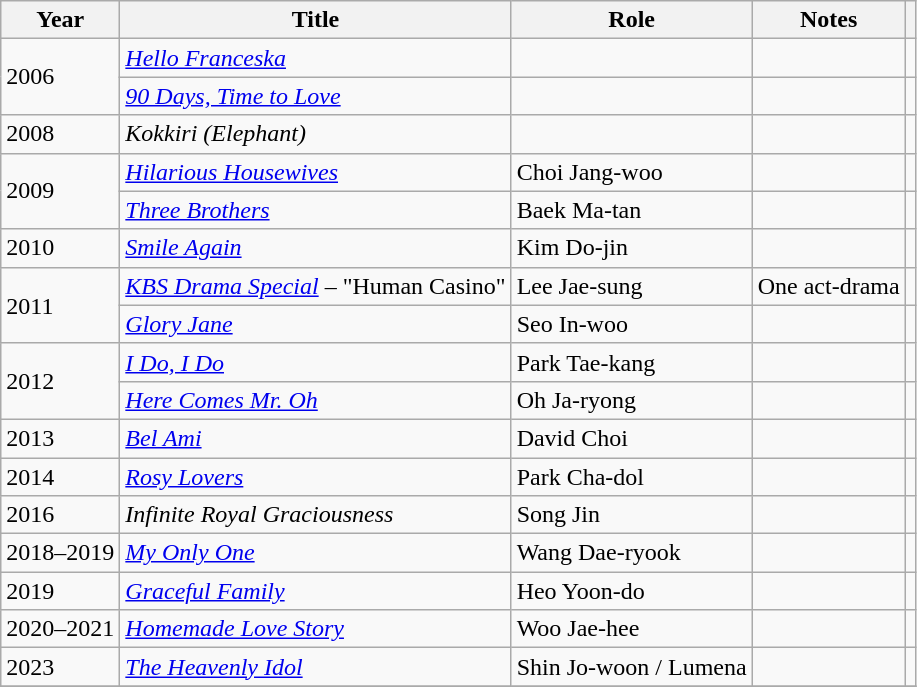<table class="wikitable sortable plainrowheaders">
<tr>
<th scope="col">Year</th>
<th scope="col">Title</th>
<th scope="col">Role</th>
<th scope="col">Notes</th>
<th scope="col" class="unsortable"></th>
</tr>
<tr>
<td rowspan=2>2006</td>
<td><em><a href='#'>Hello Franceska</a></em></td>
<td></td>
<td></td>
<td></td>
</tr>
<tr>
<td><em><a href='#'>90 Days, Time to Love</a></em></td>
<td></td>
<td></td>
<td></td>
</tr>
<tr>
<td>2008</td>
<td><em>Kokkiri (Elephant)</em></td>
<td></td>
<td></td>
<td></td>
</tr>
<tr>
<td rowspan=2>2009</td>
<td><em><a href='#'>Hilarious Housewives</a></em></td>
<td>Choi Jang-woo</td>
<td></td>
<td></td>
</tr>
<tr>
<td><em><a href='#'>Three Brothers</a></em></td>
<td>Baek Ma-tan</td>
<td></td>
<td></td>
</tr>
<tr>
<td>2010</td>
<td><em><a href='#'>Smile Again</a></em></td>
<td>Kim Do-jin</td>
<td></td>
<td></td>
</tr>
<tr>
<td rowspan=2>2011</td>
<td><em><a href='#'>KBS Drama Special</a></em> – "Human Casino"</td>
<td>Lee Jae-sung</td>
<td>One act-drama</td>
<td></td>
</tr>
<tr>
<td><em><a href='#'>Glory Jane</a></em></td>
<td>Seo In-woo</td>
<td></td>
<td></td>
</tr>
<tr>
<td rowspan=2>2012</td>
<td><em><a href='#'>I Do, I Do</a></em></td>
<td>Park Tae-kang</td>
<td></td>
<td></td>
</tr>
<tr>
<td><em><a href='#'>Here Comes Mr. Oh</a></em></td>
<td>Oh Ja-ryong</td>
<td></td>
<td></td>
</tr>
<tr>
<td>2013</td>
<td><em><a href='#'>Bel Ami</a></em></td>
<td>David Choi</td>
<td></td>
<td></td>
</tr>
<tr>
<td>2014</td>
<td><em><a href='#'>Rosy Lovers</a></em></td>
<td>Park Cha-dol</td>
<td></td>
<td></td>
</tr>
<tr>
<td>2016</td>
<td><em>Infinite Royal Graciousness</em></td>
<td>Song Jin</td>
<td></td>
<td></td>
</tr>
<tr>
<td>2018–2019</td>
<td><em><a href='#'>My Only One</a></em></td>
<td>Wang Dae-ryook</td>
<td></td>
<td></td>
</tr>
<tr>
<td>2019</td>
<td><em><a href='#'>Graceful Family</a></em></td>
<td>Heo Yoon-do</td>
<td></td>
<td></td>
</tr>
<tr>
<td>2020–2021</td>
<td><em><a href='#'>Homemade Love Story</a></em></td>
<td>Woo Jae-hee</td>
<td></td>
<td></td>
</tr>
<tr>
<td>2023</td>
<td><em><a href='#'>The Heavenly Idol</a></em></td>
<td>Shin Jo-woon / Lumena</td>
<td></td>
<td></td>
</tr>
<tr>
</tr>
</table>
